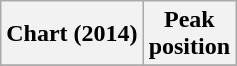<table class="wikitable sortable plainrowheaders">
<tr>
<th scope="col">Chart (2014)</th>
<th scope="col">Peak<br>position</th>
</tr>
<tr>
</tr>
</table>
